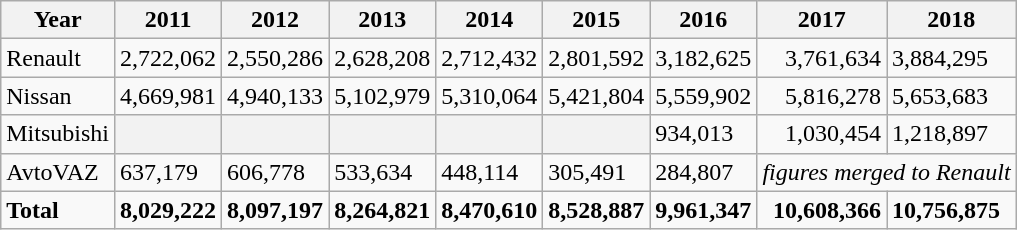<table class="wikitable">
<tr>
<th>Year</th>
<th>2011</th>
<th>2012</th>
<th>2013</th>
<th>2014</th>
<th>2015</th>
<th>2016</th>
<th>2017</th>
<th>2018</th>
</tr>
<tr>
<td>Renault</td>
<td>2,722,062</td>
<td>2,550,286</td>
<td>2,628,208</td>
<td>2,712,432</td>
<td>2,801,592</td>
<td>3,182,625</td>
<td align="right">3,761,634</td>
<td>3,884,295</td>
</tr>
<tr>
<td>Nissan</td>
<td>4,669,981</td>
<td>4,940,133</td>
<td>5,102,979</td>
<td>5,310,064</td>
<td>5,421,804</td>
<td>5,559,902</td>
<td align="right">5,816,278</td>
<td>5,653,683</td>
</tr>
<tr>
<td>Mitsubishi</td>
<th></th>
<th></th>
<th></th>
<th></th>
<th></th>
<td>934,013</td>
<td align="right">1,030,454</td>
<td>1,218,897</td>
</tr>
<tr>
<td>AvtoVAZ</td>
<td>637,179</td>
<td>606,778</td>
<td>533,634</td>
<td>448,114</td>
<td>305,491</td>
<td>284,807</td>
<td colspan="2"><em>figures merged to Renault</em></td>
</tr>
<tr style="font-weight:bold">
<td>Total</td>
<td>8,029,222</td>
<td>8,097,197</td>
<td>8,264,821</td>
<td>8,470,610</td>
<td>8,528,887</td>
<td>9,961,347</td>
<td align="right">10,608,366</td>
<td>10,756,875</td>
</tr>
</table>
